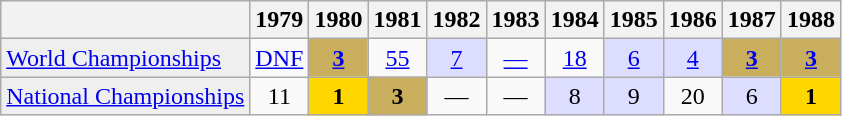<table class="wikitable plainrowheaders">
<tr>
<th scope="col"></th>
<th scope="col">1979</th>
<th scope="col">1980</th>
<th scope="col">1981</th>
<th scope="col">1982</th>
<th scope="col">1983</th>
<th scope="col">1984</th>
<th scope="col">1985</th>
<th scope="col">1986</th>
<th scope="col">1987</th>
<th scope="col">1988</th>
</tr>
<tr style="text-align:center;">
<td style="text-align:left; background:#efefef;"> <a href='#'>World Championships</a></td>
<td><a href='#'>DNF</a></td>
<td style="background:#C9AE5D;"><a href='#'><strong>3</strong></a></td>
<td><a href='#'>55</a></td>
<td style="background:#ddf;"><a href='#'>7</a></td>
<td><a href='#'>—</a></td>
<td><a href='#'>18</a></td>
<td style="background:#ddf;"><a href='#'>6</a></td>
<td style="background:#ddf;"><a href='#'>4</a></td>
<td style="background:#C9AE5D;"><a href='#'><strong>3</strong></a></td>
<td style="background:#C9AE5D;"><a href='#'><strong>3</strong></a></td>
</tr>
<tr style="text-align:center;">
<td style="text-align:left; background:#efefef;"> <a href='#'>National Championships</a></td>
<td>11</td>
<td style="background:gold;"><strong>1</strong></td>
<td style="background:#C9AE5D;"><strong>3</strong></td>
<td>—</td>
<td>—</td>
<td style="background:#ddf;">8</td>
<td style="background:#ddf;">9</td>
<td>20</td>
<td style="background:#ddf;">6</td>
<td style="background:gold;"><strong>1</strong></td>
</tr>
</table>
